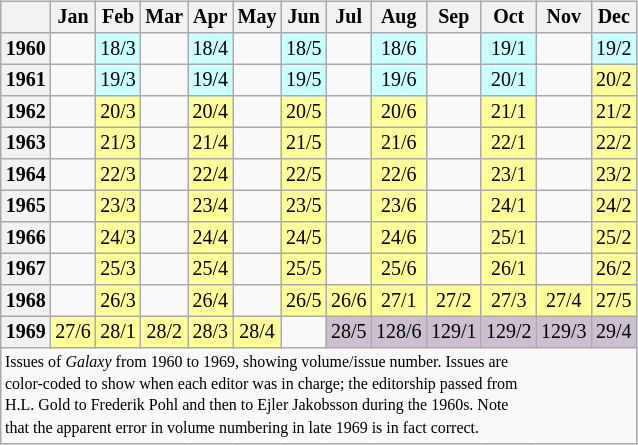<table class="wikitable" style="font-size: 10pt; line-height: 11pt; margin-left: 2em; text-align: center; float: right">
<tr>
<th></th>
<th>Jan</th>
<th>Feb</th>
<th>Mar</th>
<th>Apr</th>
<th>May</th>
<th>Jun</th>
<th>Jul</th>
<th>Aug</th>
<th>Sep</th>
<th>Oct</th>
<th>Nov</th>
<th>Dec</th>
</tr>
<tr>
<th>1960</th>
<td></td>
<td bgcolor=#ccffff>18/3</td>
<td></td>
<td bgcolor=#ccffff>18/4</td>
<td></td>
<td bgcolor=#ccffff>18/5</td>
<td></td>
<td bgcolor=#ccffff>18/6</td>
<td></td>
<td bgcolor=#ccffff>19/1</td>
<td></td>
<td bgcolor=#ccffff>19/2</td>
</tr>
<tr>
<th>1961</th>
<td></td>
<td bgcolor=#ccffff>19/3</td>
<td></td>
<td bgcolor=#ccffff>19/4</td>
<td></td>
<td bgcolor=#ccffff>19/5</td>
<td></td>
<td bgcolor=#ccffff>19/6</td>
<td></td>
<td bgcolor=#ccffff>20/1</td>
<td></td>
<td bgcolor=#ffff99>20/2</td>
</tr>
<tr>
<th>1962</th>
<td></td>
<td bgcolor=#ffff99>20/3</td>
<td></td>
<td bgcolor=#ffff99>20/4</td>
<td></td>
<td bgcolor=#ffff99>20/5</td>
<td></td>
<td bgcolor=#ffff99>20/6</td>
<td></td>
<td bgcolor=#ffff99>21/1</td>
<td></td>
<td bgcolor=#ffff99>21/2</td>
</tr>
<tr>
<th>1963</th>
<td></td>
<td bgcolor=#ffff99>21/3</td>
<td></td>
<td bgcolor=#ffff99>21/4</td>
<td></td>
<td bgcolor=#ffff99>21/5</td>
<td></td>
<td bgcolor=#ffff99>21/6</td>
<td></td>
<td bgcolor=#ffff99>22/1</td>
<td></td>
<td bgcolor=#ffff99>22/2</td>
</tr>
<tr>
<th>1964</th>
<td></td>
<td bgcolor=#ffff99>22/3</td>
<td></td>
<td bgcolor=#ffff99>22/4</td>
<td></td>
<td bgcolor=#ffff99>22/5</td>
<td></td>
<td bgcolor=#ffff99>22/6</td>
<td></td>
<td bgcolor=#ffff99>23/1</td>
<td></td>
<td bgcolor=#ffff99>23/2</td>
</tr>
<tr>
<th>1965</th>
<td></td>
<td bgcolor=#ffff99>23/3</td>
<td></td>
<td bgcolor=#ffff99>23/4</td>
<td></td>
<td bgcolor=#ffff99>23/5</td>
<td></td>
<td bgcolor=#ffff99>23/6</td>
<td></td>
<td bgcolor=#ffff99>24/1</td>
<td></td>
<td bgcolor=#ffff99>24/2</td>
</tr>
<tr>
<th>1966</th>
<td></td>
<td bgcolor=#ffff99>24/3</td>
<td></td>
<td bgcolor=#ffff99>24/4</td>
<td></td>
<td bgcolor=#ffff99>24/5</td>
<td></td>
<td bgcolor=#ffff99>24/6</td>
<td></td>
<td bgcolor=#ffff99>25/1</td>
<td></td>
<td bgcolor=#ffff99>25/2</td>
</tr>
<tr>
<th>1967</th>
<td></td>
<td bgcolor=#ffff99>25/3</td>
<td></td>
<td bgcolor=#ffff99>25/4</td>
<td></td>
<td bgcolor=#ffff99>25/5</td>
<td></td>
<td bgcolor=#ffff99>25/6</td>
<td></td>
<td bgcolor=#ffff99>26/1</td>
<td></td>
<td bgcolor=#ffff99>26/2</td>
</tr>
<tr>
<th>1968</th>
<td></td>
<td bgcolor=#ffff99>26/3</td>
<td></td>
<td bgcolor=#ffff99>26/4</td>
<td></td>
<td bgcolor=#ffff99>26/5</td>
<td bgcolor=#ffff99>26/6</td>
<td bgcolor=#ffff99>27/1</td>
<td bgcolor=#ffff99>27/2</td>
<td bgcolor=#ffff99>27/3</td>
<td bgcolor=#ffff99>27/4</td>
<td bgcolor=#ffff99>27/5</td>
</tr>
<tr>
<th>1969</th>
<td bgcolor=#ffff99>27/6</td>
<td bgcolor=#ffff99>28/1</td>
<td bgcolor=#ffff99>28/2</td>
<td bgcolor=#ffff99>28/3</td>
<td bgcolor=#ffff99>28/4</td>
<td></td>
<td bgcolor=#ccc0d0>28/5</td>
<td bgcolor=#ccc0d0>128/6</td>
<td bgcolor="#ccc0d0">129/1</td>
<td bgcolor="#ccc0d0">129/2</td>
<td bgcolor="#ccc0d0">129/3</td>
<td bgcolor="#ccc0d0">29/4</td>
</tr>
<tr>
<td colspan="13" style="font-size: 8pt; text-align:left">Issues of <em>Galaxy</em> from 1960 to 1969, showing volume/issue number. Issues are<br>color-coded to show when each editor was in charge; the editorship passed from<br>H.L. Gold to Frederik Pohl and then to Ejler Jakobsson during the 1960s.  Note<br>that the apparent error in volume numbering in late 1969 is in fact correct.</td>
</tr>
</table>
